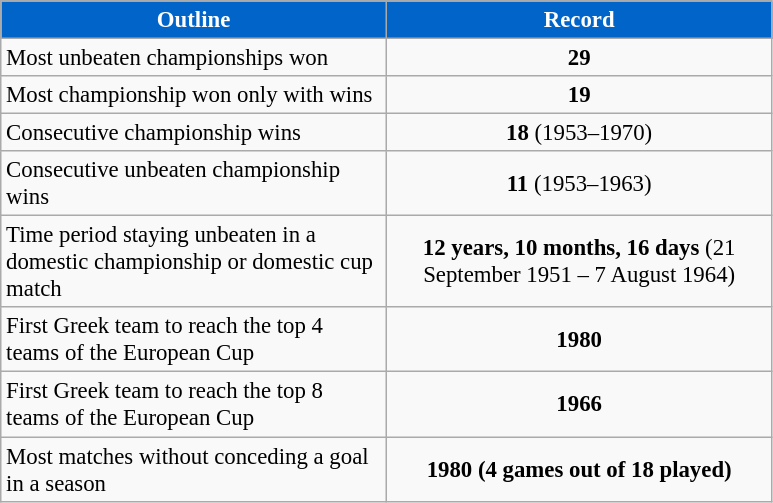<table class="wikitable" style="text-align: center; font-size:95%">
<tr>
<th width="250" style="background:#0064C8; color:#ffffff">Outline</th>
<th width="250" style="background:#0064C8; color:#ffffff">Record</th>
</tr>
<tr>
<td align="left">Most unbeaten championships won</td>
<td><strong>29</strong></td>
</tr>
<tr>
<td align="left">Most championship won only with wins</td>
<td><strong>19</strong></td>
</tr>
<tr>
<td align="left">Consecutive championship wins</td>
<td><strong>18</strong> (1953–1970)</td>
</tr>
<tr>
<td align="left">Consecutive unbeaten championship wins</td>
<td><strong>11</strong> (1953–1963)</td>
</tr>
<tr>
<td align="left">Time period staying unbeaten in a domestic championship or domestic cup match</td>
<td><strong>12 years, 10 months, 16 days</strong> (21 September 1951 – 7 August 1964)</td>
</tr>
<tr>
<td align="left">First Greek team to reach the top 4 teams of the European Cup</td>
<td><strong>1980</strong></td>
</tr>
<tr>
<td align="left">First Greek team to reach the top 8 teams of the European Cup</td>
<td><strong>1966</strong></td>
</tr>
<tr>
<td align="left">Most matches without conceding a goal in a season</td>
<td><strong>1980 (4 games out of 18 played)</strong></td>
</tr>
</table>
